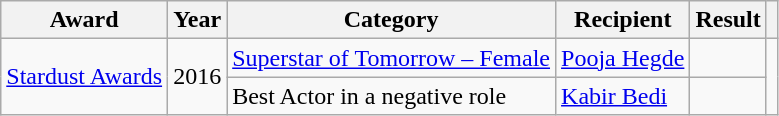<table class="wikitable plainrowheaders sortable">
<tr>
<th scope="col">Award</th>
<th scope="col">Year</th>
<th>Category</th>
<th>Recipient</th>
<th>Result</th>
<th scope="col" class="unsortable"></th>
</tr>
<tr>
<td rowspan="2"><a href='#'>Stardust Awards</a></td>
<td rowspan="2">2016</td>
<td><a href='#'>Superstar of Tomorrow – Female</a></td>
<td><a href='#'>Pooja Hegde</a></td>
<td></td>
<td rowspan="2"></td>
</tr>
<tr>
<td>Best Actor in a negative role</td>
<td><a href='#'>Kabir Bedi</a></td>
<td></td>
</tr>
</table>
